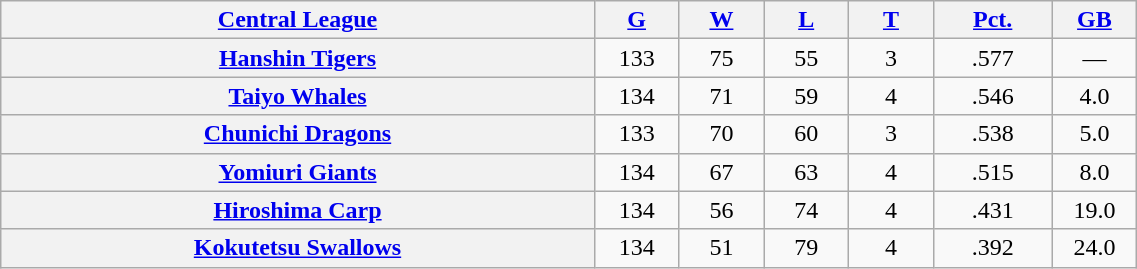<table class="wikitable plainrowheaders" width="60%" style="text-align:center;">
<tr>
<th scope="col" width="35%"><a href='#'>Central League</a></th>
<th scope="col" width="5%"><a href='#'>G</a></th>
<th scope="col" width="5%"><a href='#'>W</a></th>
<th scope="col" width="5%"><a href='#'>L</a></th>
<th scope="col" width="5%"><a href='#'>T</a></th>
<th scope="col" width="7%"><a href='#'>Pct.</a></th>
<th scope="col" width="5%"><a href='#'>GB</a></th>
</tr>
<tr>
<th scope="row" style="text-align:center;"><a href='#'>Hanshin Tigers</a></th>
<td>133</td>
<td>75</td>
<td>55</td>
<td>3</td>
<td>.577</td>
<td>—</td>
</tr>
<tr>
<th scope="row" style="text-align:center;"><a href='#'>Taiyo Whales</a></th>
<td>134</td>
<td>71</td>
<td>59</td>
<td>4</td>
<td>.546</td>
<td>4.0</td>
</tr>
<tr>
<th scope="row" style="text-align:center;"><a href='#'>Chunichi Dragons</a></th>
<td>133</td>
<td>70</td>
<td>60</td>
<td>3</td>
<td>.538</td>
<td>5.0</td>
</tr>
<tr>
<th scope="row" style="text-align:center;"><a href='#'>Yomiuri Giants</a></th>
<td>134</td>
<td>67</td>
<td>63</td>
<td>4</td>
<td>.515</td>
<td>8.0</td>
</tr>
<tr>
<th scope="row" style="text-align:center;"><a href='#'>Hiroshima Carp</a></th>
<td>134</td>
<td>56</td>
<td>74</td>
<td>4</td>
<td>.431</td>
<td>19.0</td>
</tr>
<tr>
<th scope="row" style="text-align:center;"><a href='#'>Kokutetsu Swallows</a></th>
<td>134</td>
<td>51</td>
<td>79</td>
<td>4</td>
<td>.392</td>
<td>24.0</td>
</tr>
</table>
